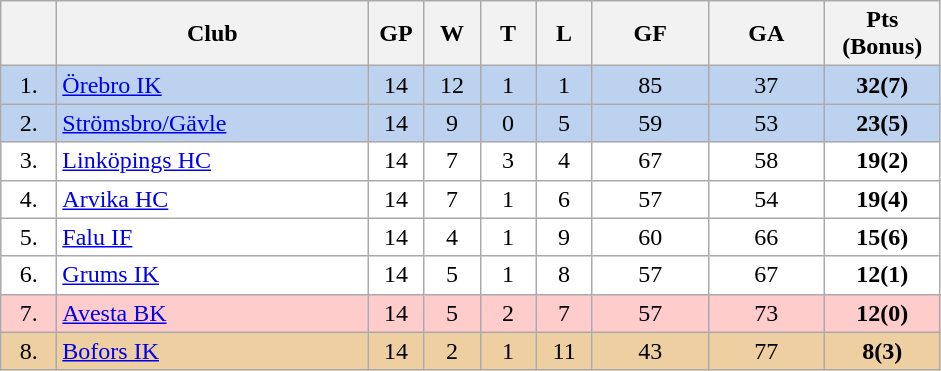<table class="wikitable">
<tr>
<th width="30"></th>
<th width="200">Club</th>
<th width="30">GP</th>
<th width="30">W</th>
<th width="30">T</th>
<th width="30">L</th>
<th width="70">GF</th>
<th width="70">GA</th>
<th width="70">Pts (Bonus)</th>
</tr>
<tr bgcolor="#BCD2EE" align="center">
<td>1.</td>
<td align="left"><a href='#'>Örebro IK</a></td>
<td>14</td>
<td>12</td>
<td>1</td>
<td>1</td>
<td>85</td>
<td>37</td>
<td><strong>32(7)</strong></td>
</tr>
<tr bgcolor="#BCD2EE" align="center">
<td>2.</td>
<td align="left"><a href='#'>Strömsbro/Gävle</a></td>
<td>14</td>
<td>9</td>
<td>0</td>
<td>5</td>
<td>59</td>
<td>53</td>
<td><strong>23(5)</strong></td>
</tr>
<tr bgcolor="#FFFFFF" align="center">
<td>3.</td>
<td align="left"><a href='#'>Linköpings HC</a></td>
<td>14</td>
<td>7</td>
<td>3</td>
<td>4</td>
<td>67</td>
<td>58</td>
<td><strong>19(2)</strong></td>
</tr>
<tr bgcolor="#FFFFFF" align="center">
<td>4.</td>
<td align="left"><a href='#'>Arvika HC</a></td>
<td>14</td>
<td>7</td>
<td>1</td>
<td>6</td>
<td>57</td>
<td>54</td>
<td><strong>19(4)</strong></td>
</tr>
<tr bgcolor="#FFFFFF" align="center">
<td>5.</td>
<td align="left"><a href='#'>Falu IF</a></td>
<td>14</td>
<td>4</td>
<td>1</td>
<td>9</td>
<td>60</td>
<td>66</td>
<td><strong>15(6)</strong></td>
</tr>
<tr bgcolor="#FFFFFF" align="center">
<td>6.</td>
<td align="left"><a href='#'>Grums IK</a></td>
<td>14</td>
<td>5</td>
<td>1</td>
<td>8</td>
<td>57</td>
<td>67</td>
<td><strong>12(1)</strong></td>
</tr>
<tr bgcolor="#FFCCCC" align="center">
<td>7.</td>
<td align="left"><a href='#'>Avesta BK</a></td>
<td>14</td>
<td>5</td>
<td>2</td>
<td>7</td>
<td>57</td>
<td>73</td>
<td><strong>12(0)</strong></td>
</tr>
<tr bgcolor="#EECFA1" align="center">
<td>8.</td>
<td align="left"><a href='#'>Bofors IK</a></td>
<td>14</td>
<td>2</td>
<td>1</td>
<td>11</td>
<td>43</td>
<td>77</td>
<td><strong>8(3)</strong></td>
</tr>
</table>
